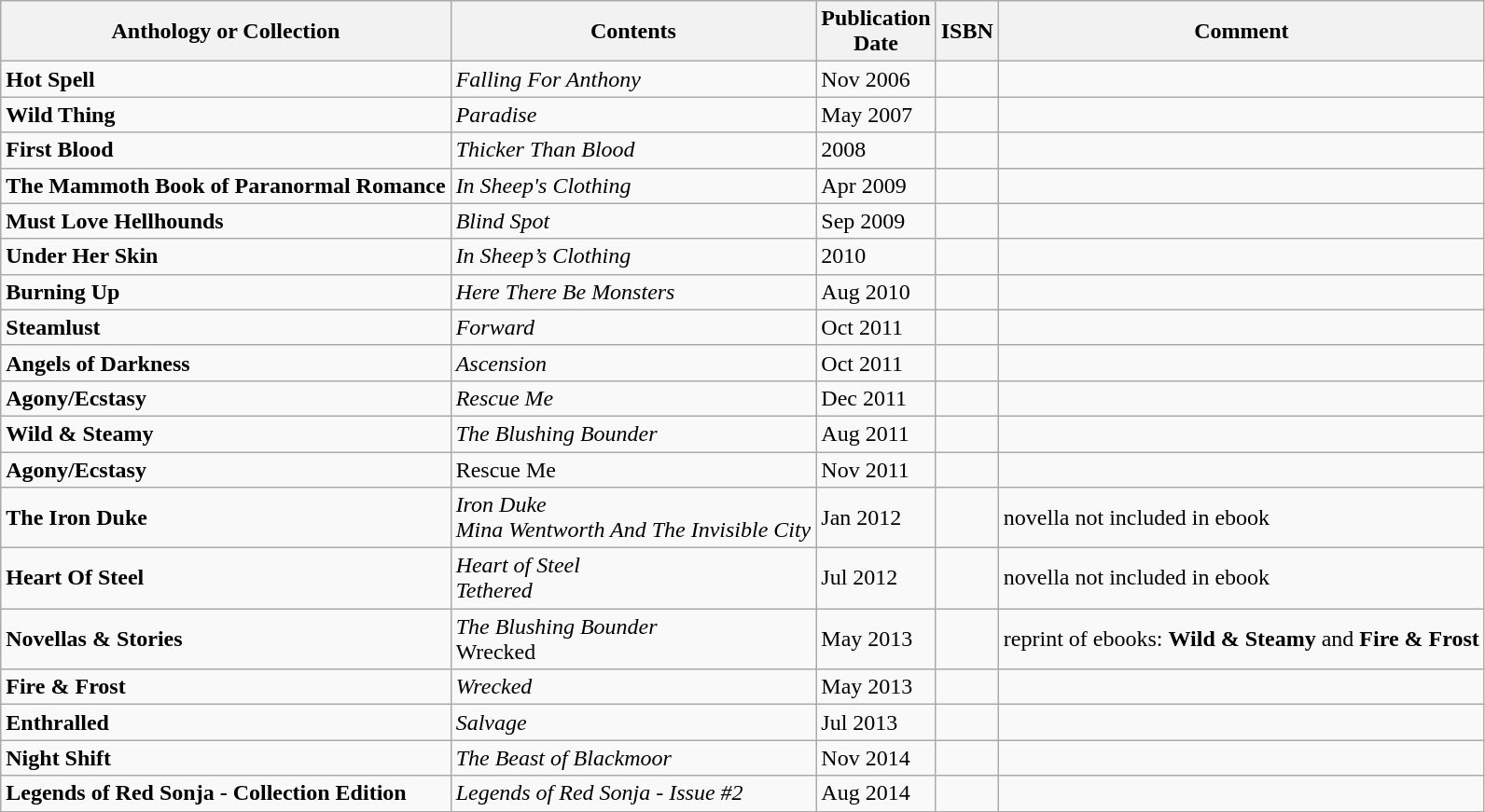<table class="wikitable">
<tr>
<th>Anthology or Collection</th>
<th>Contents</th>
<th>Publication<br>Date</th>
<th>ISBN</th>
<th>Comment</th>
</tr>
<tr>
<td><strong>Hot Spell</strong></td>
<td><em>Falling For Anthony</em></td>
<td>Nov 2006</td>
<td></td>
<td></td>
</tr>
<tr>
<td><strong>Wild Thing</strong></td>
<td><em>Paradise</em></td>
<td>May 2007</td>
<td></td>
<td></td>
</tr>
<tr>
<td><strong>First Blood</strong></td>
<td><em>Thicker Than Blood</em></td>
<td>2008</td>
<td></td>
<td></td>
</tr>
<tr>
<td><strong>The Mammoth Book of Paranormal Romance</strong></td>
<td><em>In Sheep's Clothing</em></td>
<td>Apr 2009</td>
<td></td>
<td></td>
</tr>
<tr>
<td><strong>Must Love Hellhounds</strong></td>
<td><em>Blind Spot</em></td>
<td>Sep 2009</td>
<td></td>
<td></td>
</tr>
<tr>
<td><strong>Under Her Skin</strong></td>
<td><em>In Sheep’s Clothing</em></td>
<td>2010</td>
<td></td>
<td></td>
</tr>
<tr>
<td><strong>Burning Up</strong></td>
<td><em>Here There Be Monsters</em></td>
<td>Aug 2010</td>
<td></td>
<td></td>
</tr>
<tr>
<td><strong>Steamlust</strong></td>
<td><em>Forward</em></td>
<td>Oct 2011</td>
<td></td>
<td></td>
</tr>
<tr>
<td><strong>Angels of Darkness</strong></td>
<td><em>Ascension</em></td>
<td>Oct 2011</td>
<td></td>
<td></td>
</tr>
<tr>
<td><strong>Agony/Ecstasy</strong></td>
<td><em>Rescue Me</em></td>
<td>Dec 2011</td>
<td></td>
<td></td>
</tr>
<tr>
<td><strong>Wild & Steamy</strong></td>
<td><em>The Blushing Bounder</em></td>
<td>Aug 2011</td>
<td></td>
<td></td>
</tr>
<tr>
<td><strong>Agony/Ecstasy</strong></td>
<td>Rescue Me</td>
<td>Nov 2011</td>
<td></td>
<td></td>
</tr>
<tr>
<td><strong>The Iron Duke</strong></td>
<td><em>Iron Duke</em><br><em>Mina Wentworth And The Invisible City</em></td>
<td>Jan 2012</td>
<td></td>
<td>novella not included in ebook</td>
</tr>
<tr>
<td><strong>Heart Of Steel</strong></td>
<td><em>Heart of Steel</em><br><em>Tethered</em></td>
<td>Jul 2012</td>
<td></td>
<td>novella not included in ebook</td>
</tr>
<tr>
<td><strong>Novellas & Stories</strong></td>
<td><em>The Blushing Bounder</em><br>Wrecked</td>
<td>May 2013</td>
<td></td>
<td>reprint of ebooks: <strong>Wild & Steamy</strong> and <strong>Fire & Frost</strong></td>
</tr>
<tr>
<td><strong>Fire & Frost</strong></td>
<td><em>Wrecked</em></td>
<td>May 2013</td>
<td></td>
<td></td>
</tr>
<tr>
<td><strong>Enthralled</strong></td>
<td><em>Salvage</em></td>
<td>Jul 2013</td>
<td></td>
<td></td>
</tr>
<tr>
<td><strong>Night Shift</strong></td>
<td><em>The Beast of Blackmoor</em></td>
<td>Nov 2014</td>
<td></td>
<td></td>
</tr>
<tr>
<td><strong>Legends of Red Sonja - Collection Edition</strong></td>
<td><em>Legends of Red Sonja - Issue #2</em></td>
<td>Aug 2014</td>
<td></td>
<td></td>
</tr>
</table>
